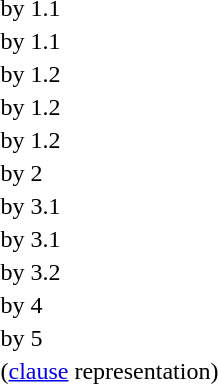<table>
<tr>
<td></td>
<td></td>
<td></td>
<td></td>
<td></td>
<td></td>
<td></td>
<td></td>
<td></td>
<td></td>
<td></td>
<td></td>
<td></td>
<td></td>
<td></td>
<td></td>
<td></td>
<td></td>
<td></td>
<td></td>
<td></td>
<td></td>
<td></td>
<td></td>
<td></td>
<td></td>
<td></td>
<td></td>
<td></td>
<td></td>
<td></td>
<td></td>
<td></td>
<td></td>
<td></td>
<td></td>
<td></td>
</tr>
<tr>
<td></td>
<td></td>
<td></td>
<td></td>
<td></td>
<td></td>
<td></td>
<td></td>
<td></td>
<td></td>
<td></td>
<td></td>
<td></td>
<td></td>
<td></td>
<td></td>
<td></td>
<td></td>
<td></td>
<td></td>
<td></td>
<td></td>
<td></td>
<td></td>
<td></td>
<td></td>
<td></td>
<td></td>
<td></td>
<td></td>
<td></td>
<td></td>
<td></td>
<td></td>
<td></td>
<td></td>
<td>by 1.1</td>
</tr>
<tr>
<td></td>
<td></td>
<td></td>
<td></td>
<td></td>
<td></td>
<td></td>
<td></td>
<td></td>
<td></td>
<td></td>
<td></td>
<td></td>
<td></td>
<td></td>
<td></td>
<td></td>
<td></td>
<td></td>
<td></td>
<td></td>
<td></td>
<td></td>
<td></td>
<td></td>
<td></td>
<td></td>
<td></td>
<td></td>
<td></td>
<td></td>
<td></td>
<td></td>
<td></td>
<td></td>
<td></td>
<td>by 1.1</td>
</tr>
<tr>
<td></td>
<td></td>
<td></td>
<td></td>
<td></td>
<td></td>
<td></td>
<td></td>
<td></td>
<td></td>
<td></td>
<td></td>
<td></td>
<td></td>
<td></td>
<td></td>
<td></td>
<td></td>
<td></td>
<td></td>
<td></td>
<td></td>
<td></td>
<td></td>
<td></td>
<td></td>
<td></td>
<td></td>
<td></td>
<td></td>
<td></td>
<td></td>
<td></td>
<td></td>
<td></td>
<td></td>
<td>by 1.2</td>
</tr>
<tr>
<td></td>
<td></td>
<td></td>
<td></td>
<td></td>
<td></td>
<td></td>
<td></td>
<td></td>
<td></td>
<td></td>
<td></td>
<td></td>
<td></td>
<td></td>
<td></td>
<td></td>
<td></td>
<td></td>
<td></td>
<td></td>
<td></td>
<td></td>
<td></td>
<td></td>
<td></td>
<td></td>
<td></td>
<td></td>
<td></td>
<td></td>
<td></td>
<td></td>
<td></td>
<td></td>
<td></td>
<td>by 1.2</td>
</tr>
<tr>
<td></td>
<td></td>
<td></td>
<td></td>
<td></td>
<td></td>
<td></td>
<td></td>
<td></td>
<td></td>
<td></td>
<td></td>
<td></td>
<td></td>
<td></td>
<td></td>
<td></td>
<td></td>
<td></td>
<td></td>
<td></td>
<td></td>
<td></td>
<td></td>
<td></td>
<td></td>
<td></td>
<td></td>
<td></td>
<td></td>
<td></td>
<td></td>
<td></td>
<td></td>
<td></td>
<td></td>
<td>by 1.2</td>
</tr>
<tr>
<td></td>
<td></td>
<td></td>
<td></td>
<td></td>
<td></td>
<td></td>
<td></td>
<td></td>
<td></td>
<td></td>
<td></td>
<td></td>
<td></td>
<td></td>
<td></td>
<td></td>
<td></td>
<td></td>
<td></td>
<td></td>
<td></td>
<td></td>
<td></td>
<td></td>
<td></td>
<td></td>
<td></td>
<td></td>
<td></td>
<td></td>
<td></td>
<td></td>
<td></td>
<td></td>
<td></td>
<td>by 2</td>
</tr>
<tr>
<td></td>
<td></td>
<td></td>
<td></td>
<td></td>
<td></td>
<td></td>
<td></td>
<td></td>
<td></td>
<td></td>
<td></td>
<td></td>
<td></td>
<td></td>
<td></td>
<td></td>
<td></td>
<td></td>
<td></td>
<td></td>
<td></td>
<td></td>
<td></td>
<td></td>
<td></td>
<td></td>
<td></td>
<td></td>
<td></td>
<td></td>
<td></td>
<td></td>
<td></td>
<td></td>
<td></td>
<td>by 3.1</td>
</tr>
<tr>
<td></td>
<td></td>
<td></td>
<td></td>
<td></td>
<td></td>
<td></td>
<td></td>
<td></td>
<td></td>
<td></td>
<td></td>
<td></td>
<td></td>
<td></td>
<td></td>
<td></td>
<td></td>
<td></td>
<td></td>
<td></td>
<td></td>
<td></td>
<td></td>
<td></td>
<td></td>
<td></td>
<td></td>
<td></td>
<td></td>
<td></td>
<td></td>
<td></td>
<td></td>
<td></td>
<td></td>
<td>by 3.1</td>
</tr>
<tr>
<td></td>
<td></td>
<td></td>
<td></td>
<td></td>
<td></td>
<td></td>
<td></td>
<td></td>
<td></td>
<td></td>
<td></td>
<td></td>
<td></td>
<td></td>
<td></td>
<td></td>
<td></td>
<td></td>
<td></td>
<td></td>
<td></td>
<td></td>
<td></td>
<td></td>
<td></td>
<td></td>
<td></td>
<td></td>
<td></td>
<td></td>
<td></td>
<td></td>
<td></td>
<td></td>
<td></td>
<td>by 3.2</td>
</tr>
<tr>
<td></td>
<td></td>
<td></td>
<td></td>
<td></td>
<td></td>
<td></td>
<td></td>
<td></td>
<td></td>
<td></td>
<td></td>
<td></td>
<td></td>
<td></td>
<td></td>
<td></td>
<td></td>
<td></td>
<td></td>
<td></td>
<td></td>
<td></td>
<td></td>
<td></td>
<td></td>
<td></td>
<td></td>
<td></td>
<td></td>
<td></td>
<td></td>
<td></td>
<td></td>
<td></td>
<td></td>
<td>by 4</td>
</tr>
<tr>
<td></td>
<td></td>
<td></td>
<td></td>
<td></td>
<td></td>
<td></td>
<td></td>
<td></td>
<td></td>
<td></td>
<td></td>
<td></td>
<td></td>
<td></td>
<td></td>
<td></td>
<td></td>
<td></td>
<td></td>
<td></td>
<td></td>
<td></td>
<td></td>
<td></td>
<td></td>
<td></td>
<td></td>
<td></td>
<td></td>
<td></td>
<td></td>
<td></td>
<td></td>
<td></td>
<td></td>
<td>by 5</td>
</tr>
<tr>
<td></td>
<td></td>
<td></td>
<td></td>
<td></td>
<td></td>
<td></td>
<td></td>
<td></td>
<td></td>
<td></td>
<td></td>
<td></td>
<td></td>
<td></td>
<td></td>
<td></td>
<td></td>
<td></td>
<td></td>
<td></td>
<td></td>
<td></td>
<td></td>
<td></td>
<td></td>
<td></td>
<td></td>
<td></td>
<td></td>
<td></td>
<td></td>
<td></td>
<td></td>
<td></td>
<td></td>
<td>(<a href='#'>clause</a> representation)</td>
</tr>
</table>
